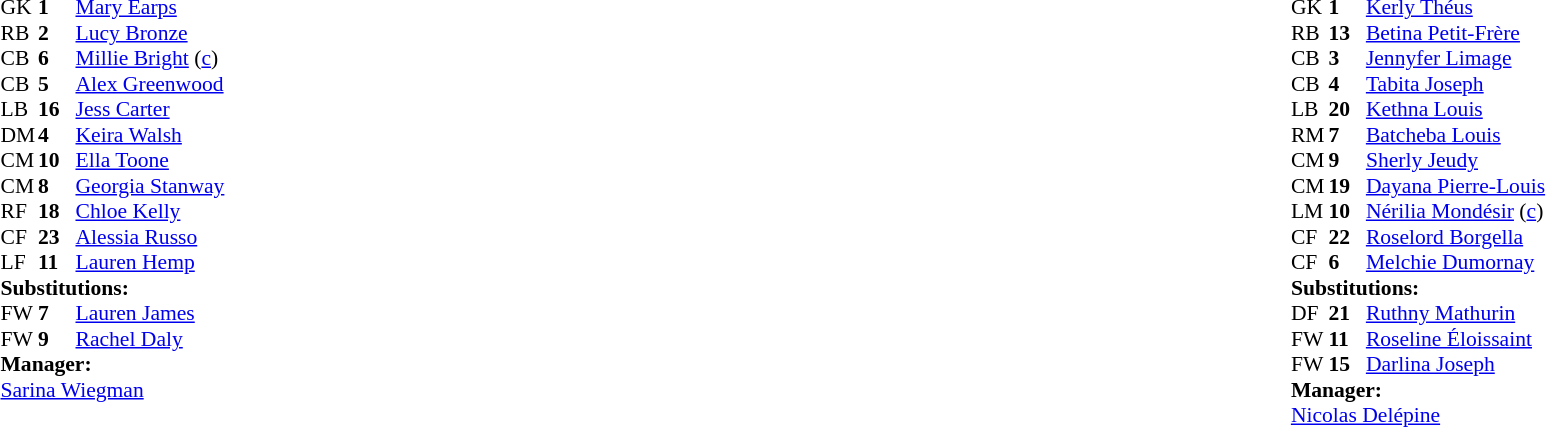<table width="100%">
<tr>
<td valign="top" width="40%"><br><table style="font-size:90%" cellspacing="0" cellpadding="0">
<tr>
<th width=25></th>
<th width=25></th>
</tr>
<tr>
<td>GK</td>
<td><strong>1</strong></td>
<td><a href='#'>Mary Earps</a></td>
</tr>
<tr>
<td>RB</td>
<td><strong>2</strong></td>
<td><a href='#'>Lucy Bronze</a></td>
</tr>
<tr>
<td>CB</td>
<td><strong>6</strong></td>
<td><a href='#'>Millie Bright</a> (<a href='#'>c</a>)</td>
</tr>
<tr>
<td>CB</td>
<td><strong>5</strong></td>
<td><a href='#'>Alex Greenwood</a></td>
</tr>
<tr>
<td>LB</td>
<td><strong>16</strong></td>
<td><a href='#'>Jess Carter</a></td>
</tr>
<tr>
<td>DM</td>
<td><strong>4</strong></td>
<td><a href='#'>Keira Walsh</a></td>
</tr>
<tr>
<td>CM</td>
<td><strong>10</strong></td>
<td><a href='#'>Ella Toone</a></td>
</tr>
<tr>
<td>CM</td>
<td><strong>8</strong></td>
<td><a href='#'>Georgia Stanway</a></td>
<td></td>
</tr>
<tr>
<td>RF</td>
<td><strong>18</strong></td>
<td><a href='#'>Chloe Kelly</a></td>
</tr>
<tr>
<td>CF</td>
<td><strong>23</strong></td>
<td><a href='#'>Alessia Russo</a></td>
<td></td>
<td></td>
</tr>
<tr>
<td>LF</td>
<td><strong>11</strong></td>
<td><a href='#'>Lauren Hemp</a></td>
<td></td>
<td></td>
</tr>
<tr>
<td colspan=3><strong>Substitutions:</strong></td>
</tr>
<tr>
<td>FW</td>
<td><strong>7</strong></td>
<td><a href='#'>Lauren James</a></td>
<td></td>
<td></td>
</tr>
<tr>
<td>FW</td>
<td><strong>9</strong></td>
<td><a href='#'>Rachel Daly</a></td>
<td></td>
<td></td>
</tr>
<tr>
<td colspan=3><strong>Manager:</strong></td>
</tr>
<tr>
<td colspan=3> <a href='#'>Sarina Wiegman</a></td>
</tr>
</table>
</td>
<td valign="top"></td>
<td valign="top" width="50%"><br><table style="font-size:90%; margin:auto" cellspacing="0" cellpadding="0">
<tr>
<th width=25></th>
<th width=25></th>
</tr>
<tr>
<td>GK</td>
<td><strong>1</strong></td>
<td><a href='#'>Kerly Théus</a></td>
</tr>
<tr>
<td>RB</td>
<td><strong>13</strong></td>
<td><a href='#'>Betina Petit-Frère</a></td>
</tr>
<tr>
<td>CB</td>
<td><strong>3</strong></td>
<td><a href='#'>Jennyfer Limage</a></td>
<td></td>
<td></td>
</tr>
<tr>
<td>CB</td>
<td><strong>4</strong></td>
<td><a href='#'>Tabita Joseph</a></td>
</tr>
<tr>
<td>LB</td>
<td><strong>20</strong></td>
<td><a href='#'>Kethna Louis</a></td>
</tr>
<tr>
<td>RM</td>
<td><strong>7</strong></td>
<td><a href='#'>Batcheba Louis</a></td>
<td></td>
<td></td>
</tr>
<tr>
<td>CM</td>
<td><strong>9</strong></td>
<td><a href='#'>Sherly Jeudy</a></td>
</tr>
<tr>
<td>CM</td>
<td><strong>19</strong></td>
<td><a href='#'>Dayana Pierre-Louis</a></td>
<td></td>
</tr>
<tr>
<td>LM</td>
<td><strong>10</strong></td>
<td><a href='#'>Nérilia Mondésir</a> (<a href='#'>c</a>)</td>
</tr>
<tr>
<td>CF</td>
<td><strong>22</strong></td>
<td><a href='#'>Roselord Borgella</a></td>
<td></td>
<td></td>
</tr>
<tr>
<td>CF</td>
<td><strong>6</strong></td>
<td><a href='#'>Melchie Dumornay</a></td>
</tr>
<tr>
<td colspan=3><strong>Substitutions:</strong></td>
</tr>
<tr>
<td>DF</td>
<td><strong>21</strong></td>
<td><a href='#'>Ruthny Mathurin</a></td>
<td></td>
<td></td>
</tr>
<tr>
<td>FW</td>
<td><strong>11</strong></td>
<td><a href='#'>Roseline Éloissaint</a></td>
<td></td>
<td></td>
</tr>
<tr>
<td>FW</td>
<td><strong>15</strong></td>
<td><a href='#'>Darlina Joseph</a></td>
<td></td>
<td></td>
</tr>
<tr>
<td colspan=3><strong>Manager:</strong></td>
</tr>
<tr>
<td colspan=3> <a href='#'>Nicolas Delépine</a></td>
</tr>
</table>
</td>
</tr>
</table>
